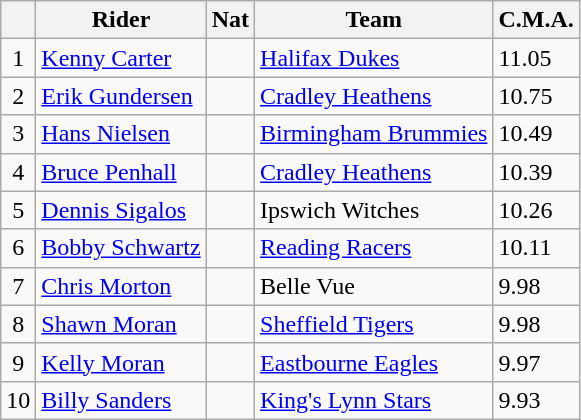<table class=wikitable>
<tr>
<th></th>
<th>Rider</th>
<th>Nat</th>
<th>Team</th>
<th>C.M.A.</th>
</tr>
<tr>
<td align="center">1</td>
<td><a href='#'>Kenny Carter</a></td>
<td></td>
<td><a href='#'>Halifax Dukes</a></td>
<td>11.05</td>
</tr>
<tr>
<td align="center">2</td>
<td><a href='#'>Erik Gundersen</a></td>
<td></td>
<td><a href='#'>Cradley Heathens</a></td>
<td>10.75</td>
</tr>
<tr>
<td align="center">3</td>
<td><a href='#'>Hans Nielsen</a></td>
<td></td>
<td><a href='#'>Birmingham Brummies</a></td>
<td>10.49</td>
</tr>
<tr>
<td align="center">4</td>
<td><a href='#'>Bruce Penhall</a></td>
<td></td>
<td><a href='#'>Cradley Heathens</a></td>
<td>10.39</td>
</tr>
<tr>
<td align="center">5</td>
<td><a href='#'>Dennis Sigalos</a></td>
<td></td>
<td>Ipswich Witches</td>
<td>10.26</td>
</tr>
<tr>
<td align="center">6</td>
<td><a href='#'>Bobby Schwartz</a></td>
<td></td>
<td><a href='#'>Reading Racers</a></td>
<td>10.11</td>
</tr>
<tr>
<td align="center">7</td>
<td><a href='#'>Chris Morton</a></td>
<td></td>
<td>Belle Vue</td>
<td>9.98</td>
</tr>
<tr>
<td align="center">8</td>
<td><a href='#'>Shawn Moran</a></td>
<td></td>
<td><a href='#'>Sheffield Tigers</a></td>
<td>9.98</td>
</tr>
<tr>
<td align="center">9</td>
<td><a href='#'>Kelly Moran</a></td>
<td></td>
<td><a href='#'>Eastbourne Eagles</a></td>
<td>9.97</td>
</tr>
<tr>
<td align="center">10</td>
<td><a href='#'>Billy Sanders</a></td>
<td></td>
<td><a href='#'>King's Lynn Stars</a></td>
<td>9.93</td>
</tr>
</table>
